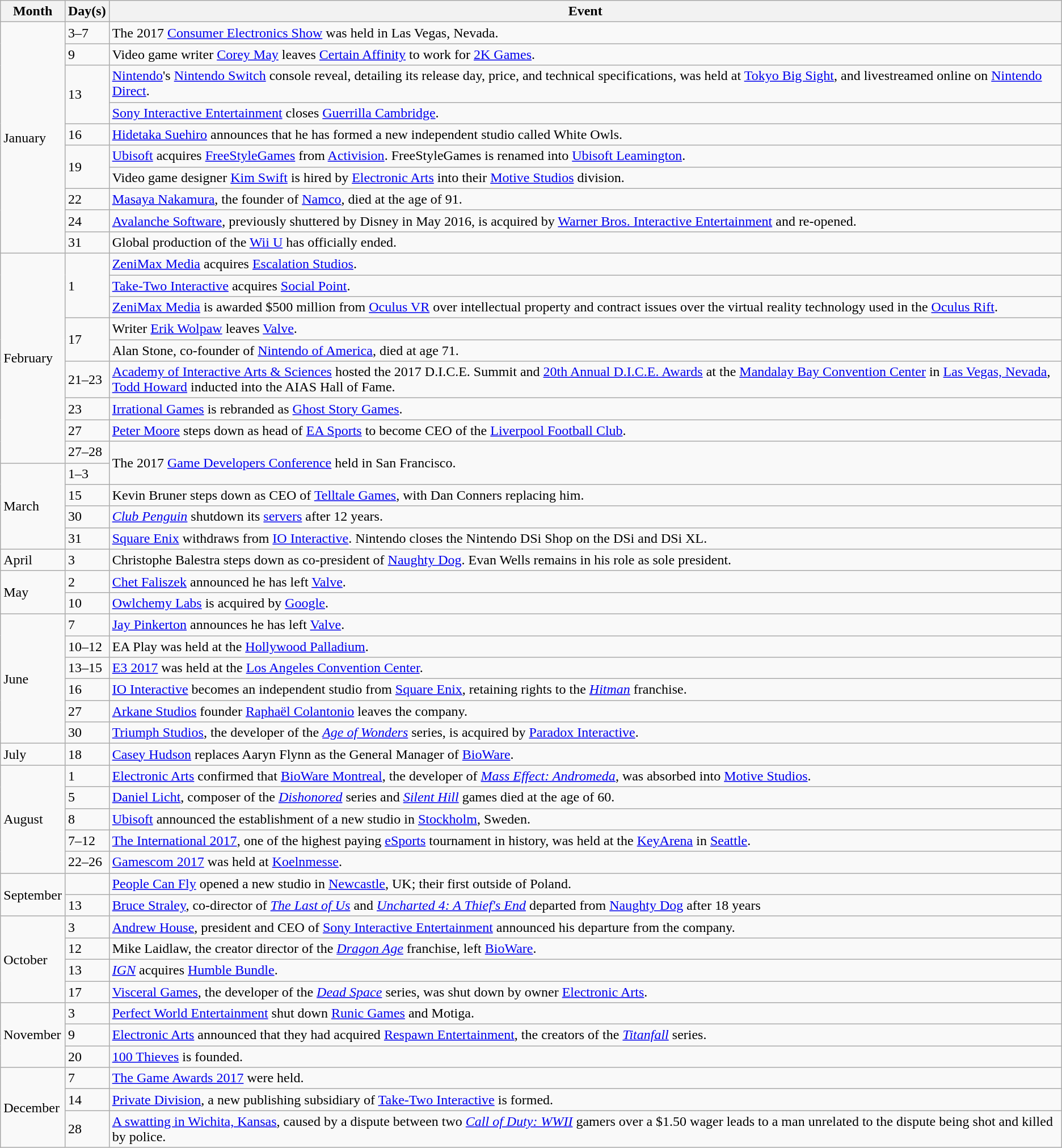<table class="wikitable">
<tr>
<th>Month</th>
<th>Day(s)</th>
<th>Event</th>
</tr>
<tr>
<td rowspan="10">January</td>
<td>3–7</td>
<td>The 2017 <a href='#'>Consumer Electronics Show</a> was held in Las Vegas, Nevada.</td>
</tr>
<tr>
<td>9</td>
<td>Video game writer <a href='#'>Corey May</a> leaves <a href='#'>Certain Affinity</a> to work for <a href='#'>2K Games</a>.</td>
</tr>
<tr>
<td rowspan="2">13</td>
<td><a href='#'>Nintendo</a>'s <a href='#'>Nintendo Switch</a> console reveal, detailing its release day, price, and technical specifications, was held at <a href='#'>Tokyo Big Sight</a>, and livestreamed online on <a href='#'>Nintendo Direct</a>.</td>
</tr>
<tr>
<td><a href='#'>Sony Interactive Entertainment</a> closes <a href='#'>Guerrilla Cambridge</a>.</td>
</tr>
<tr>
<td>16</td>
<td><a href='#'>Hidetaka Suehiro</a> announces that he has formed a new independent studio called White Owls.</td>
</tr>
<tr>
<td rowspan="2">19</td>
<td><a href='#'>Ubisoft</a> acquires <a href='#'>FreeStyleGames</a> from <a href='#'>Activision</a>. FreeStyleGames is renamed into <a href='#'>Ubisoft Leamington</a>.</td>
</tr>
<tr>
<td>Video game designer <a href='#'>Kim Swift</a> is hired by <a href='#'>Electronic Arts</a> into their <a href='#'>Motive Studios</a> division.</td>
</tr>
<tr>
<td>22</td>
<td><a href='#'>Masaya Nakamura</a>, the founder of <a href='#'>Namco</a>, died at the age of 91.</td>
</tr>
<tr>
<td>24</td>
<td><a href='#'>Avalanche Software</a>, previously shuttered by Disney in May 2016, is acquired by <a href='#'>Warner Bros. Interactive Entertainment</a> and re-opened.</td>
</tr>
<tr>
<td>31</td>
<td>Global production of the <a href='#'>Wii U</a> has officially ended.</td>
</tr>
<tr>
<td rowspan="9">February</td>
<td rowspan="3">1</td>
<td><a href='#'>ZeniMax Media</a> acquires <a href='#'>Escalation Studios</a>.</td>
</tr>
<tr>
<td><a href='#'>Take-Two Interactive</a> acquires <a href='#'>Social Point</a>.</td>
</tr>
<tr>
<td><a href='#'>ZeniMax Media</a> is awarded $500 million from <a href='#'>Oculus VR</a> over intellectual property and contract issues over the virtual reality technology used in the <a href='#'>Oculus Rift</a>.</td>
</tr>
<tr>
<td rowspan="2">17</td>
<td>Writer <a href='#'>Erik Wolpaw</a> leaves <a href='#'>Valve</a>.</td>
</tr>
<tr>
<td>Alan Stone, co-founder of <a href='#'>Nintendo of America</a>, died at age 71.</td>
</tr>
<tr>
<td>21–23</td>
<td><a href='#'>Academy of Interactive Arts & Sciences</a> hosted the 2017 D.I.C.E. Summit and <a href='#'>20th Annual D.I.C.E. Awards</a> at the <a href='#'>Mandalay Bay Convention Center</a> in <a href='#'>Las Vegas, Nevada</a>, <a href='#'>Todd Howard</a> inducted into the AIAS Hall of Fame.</td>
</tr>
<tr>
<td>23</td>
<td><a href='#'>Irrational Games</a> is rebranded as <a href='#'>Ghost Story Games</a>.</td>
</tr>
<tr>
<td>27</td>
<td><a href='#'>Peter Moore</a> steps down as head of <a href='#'>EA Sports</a> to become CEO of the <a href='#'>Liverpool Football Club</a>.</td>
</tr>
<tr>
<td>27–28</td>
<td rowspan="2">The 2017 <a href='#'>Game Developers Conference</a> held in San Francisco.</td>
</tr>
<tr>
<td rowspan="4">March</td>
<td>1–3</td>
</tr>
<tr>
<td>15</td>
<td>Kevin Bruner steps down as CEO of <a href='#'>Telltale Games</a>, with Dan Conners replacing him.</td>
</tr>
<tr>
<td>30</td>
<td><em><a href='#'>Club Penguin</a></em> shutdown its <a href='#'>servers</a> after 12 years.</td>
</tr>
<tr>
<td>31</td>
<td><a href='#'>Square Enix</a> withdraws from <a href='#'>IO Interactive</a>. Nintendo closes the Nintendo DSi Shop on the DSi and DSi XL.</td>
</tr>
<tr>
<td>April</td>
<td>3</td>
<td>Christophe Balestra steps down as co-president of <a href='#'>Naughty Dog</a>. Evan Wells remains in his role as sole president.</td>
</tr>
<tr>
<td rowspan="2">May</td>
<td>2</td>
<td><a href='#'>Chet Faliszek</a> announced he has left <a href='#'>Valve</a>.</td>
</tr>
<tr>
<td>10</td>
<td><a href='#'>Owlchemy Labs</a> is acquired by <a href='#'>Google</a>.</td>
</tr>
<tr>
<td rowspan="6">June</td>
<td>7</td>
<td><a href='#'>Jay Pinkerton</a> announces he has left <a href='#'>Valve</a>.</td>
</tr>
<tr>
<td>10–12</td>
<td>EA Play was held at the <a href='#'>Hollywood Palladium</a>.</td>
</tr>
<tr>
<td>13–15</td>
<td><a href='#'>E3 2017</a> was held at the <a href='#'>Los Angeles Convention Center</a>.</td>
</tr>
<tr>
<td>16</td>
<td><a href='#'>IO Interactive</a> becomes an independent studio from <a href='#'>Square Enix</a>, retaining rights to the <em><a href='#'>Hitman</a></em> franchise.</td>
</tr>
<tr>
<td>27</td>
<td><a href='#'>Arkane Studios</a> founder <a href='#'>Raphaël Colantonio</a> leaves the company.</td>
</tr>
<tr>
<td>30</td>
<td><a href='#'>Triumph Studios</a>, the developer of the <em><a href='#'>Age of Wonders</a></em> series, is acquired by <a href='#'>Paradox Interactive</a>.</td>
</tr>
<tr>
<td>July</td>
<td>18</td>
<td><a href='#'>Casey Hudson</a> replaces Aaryn Flynn as the General Manager of <a href='#'>BioWare</a>.</td>
</tr>
<tr>
<td rowspan="5">August</td>
<td>1</td>
<td><a href='#'>Electronic Arts</a> confirmed that <a href='#'>BioWare Montreal</a>, the developer of <em><a href='#'>Mass Effect: Andromeda</a></em>, was absorbed into <a href='#'>Motive Studios</a>.</td>
</tr>
<tr>
<td>5</td>
<td><a href='#'>Daniel Licht</a>, composer of the <em><a href='#'>Dishonored</a></em> series and <em><a href='#'>Silent Hill</a></em> games died at the age of 60.</td>
</tr>
<tr>
<td>8</td>
<td><a href='#'>Ubisoft</a> announced the establishment of a new studio in <a href='#'>Stockholm</a>, Sweden.</td>
</tr>
<tr>
<td>7–12</td>
<td><a href='#'>The International 2017</a>, one of the highest paying <a href='#'>eSports</a> tournament in history, was held at the <a href='#'>KeyArena</a> in <a href='#'>Seattle</a>.</td>
</tr>
<tr>
<td>22–26</td>
<td><a href='#'>Gamescom 2017</a> was held at <a href='#'>Koelnmesse</a>.</td>
</tr>
<tr>
<td rowspan="2">September</td>
<td></td>
<td><a href='#'>People Can Fly</a> opened a new studio in <a href='#'>Newcastle</a>, UK; their first outside of Poland.</td>
</tr>
<tr>
<td>13</td>
<td><a href='#'>Bruce Straley</a>, co-director of <em><a href='#'>The Last of Us</a></em> and <em><a href='#'>Uncharted 4: A Thief's End</a></em> departed from <a href='#'>Naughty Dog</a> after 18 years</td>
</tr>
<tr>
<td rowspan="4">October</td>
<td>3</td>
<td><a href='#'>Andrew House</a>, president and CEO of <a href='#'>Sony Interactive Entertainment</a> announced his departure from the company.</td>
</tr>
<tr>
<td>12</td>
<td>Mike Laidlaw, the creator director of the <em><a href='#'>Dragon Age</a></em> franchise, left <a href='#'>BioWare</a>.</td>
</tr>
<tr>
<td>13</td>
<td><em><a href='#'>IGN</a></em> acquires <a href='#'>Humble Bundle</a>.</td>
</tr>
<tr>
<td>17</td>
<td><a href='#'>Visceral Games</a>, the developer of the <em><a href='#'>Dead Space</a></em> series, was shut down by owner <a href='#'>Electronic Arts</a>.</td>
</tr>
<tr>
<td rowspan="3">November</td>
<td>3</td>
<td><a href='#'>Perfect World Entertainment</a> shut down <a href='#'>Runic Games</a> and Motiga.</td>
</tr>
<tr>
<td>9</td>
<td><a href='#'>Electronic Arts</a> announced that they had acquired <a href='#'>Respawn Entertainment</a>, the creators of the <em><a href='#'>Titanfall</a></em> series.</td>
</tr>
<tr>
<td>20</td>
<td><a href='#'>100 Thieves</a> is founded.</td>
</tr>
<tr>
<td rowspan="3">December</td>
<td>7</td>
<td><a href='#'>The Game Awards 2017</a> were held.</td>
</tr>
<tr>
<td>14</td>
<td><a href='#'>Private Division</a>, a new publishing subsidiary of <a href='#'>Take-Two Interactive</a> is formed.</td>
</tr>
<tr>
<td>28</td>
<td><a href='#'>A swatting in Wichita, Kansas</a>, caused by a dispute between two <em><a href='#'>Call of Duty: WWII</a></em> gamers over a $1.50 wager leads to a man unrelated to the dispute being shot and killed by police.</td>
</tr>
</table>
